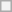<table class="wikitable" style="text-align:center">
<tr>
<th rowspan="4" colspan="2"></th>
</tr>
</table>
